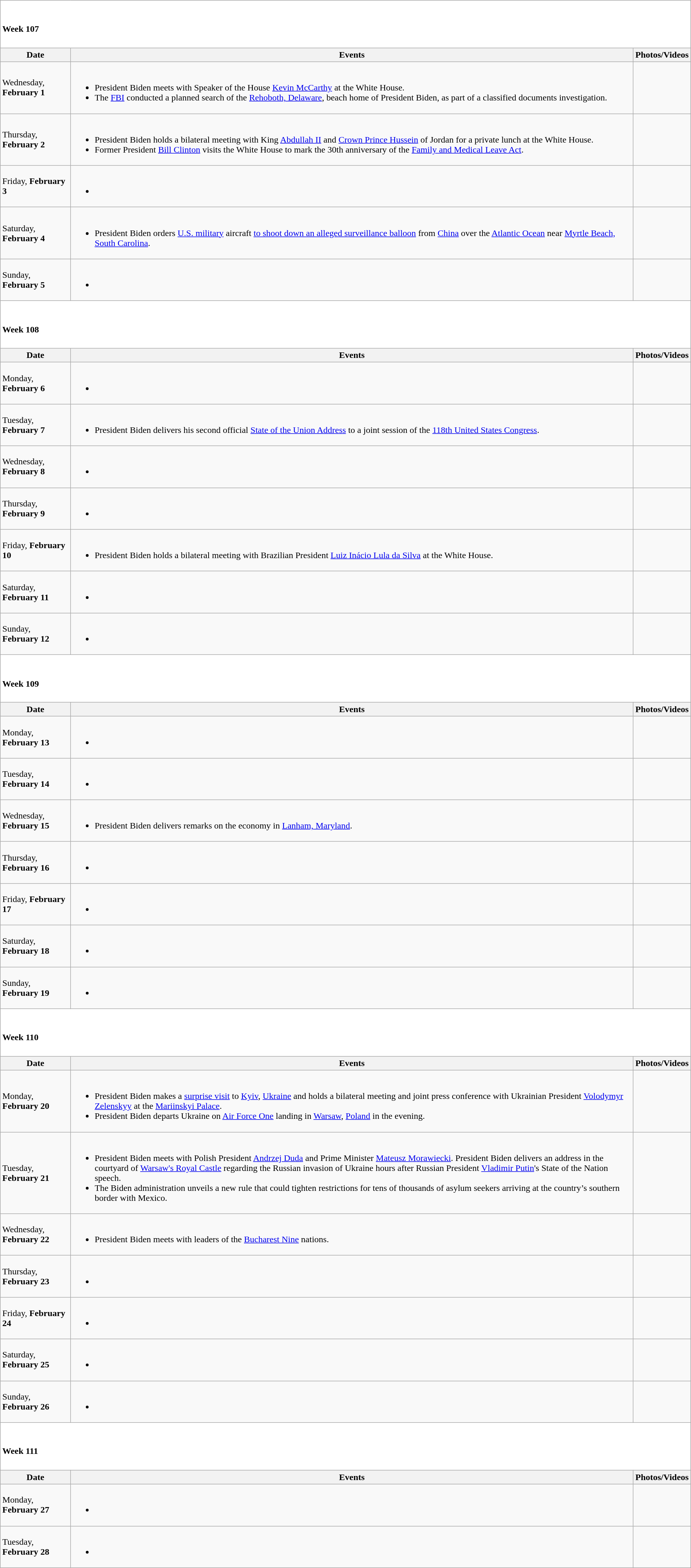<table class="wikitable">
<tr style="background:white;">
<td colspan="3"><br><h4>Week 107</h4></td>
</tr>
<tr>
<th>Date</th>
<th>Events</th>
<th>Photos/Videos</th>
</tr>
<tr>
<td>Wednesday, <strong>February 1</strong></td>
<td><br><ul><li>President Biden meets with Speaker of the House <a href='#'>Kevin McCarthy</a> at the White House.</li><li>The <a href='#'>FBI</a> conducted a planned search of the <a href='#'>Rehoboth, Delaware</a>, beach home of President Biden, as part of a classified documents investigation.</li></ul></td>
<td></td>
</tr>
<tr>
<td>Thursday, <strong>February 2</strong></td>
<td><br><ul><li>President Biden holds a bilateral meeting with King <a href='#'>Abdullah II</a> and <a href='#'>Crown Prince Hussein</a> of Jordan for a private lunch at the White House.</li><li>Former President <a href='#'>Bill Clinton</a> visits the White House to mark the 30th anniversary of the <a href='#'>Family and Medical Leave Act</a>.</li></ul></td>
<td><br></td>
</tr>
<tr>
<td>Friday, <strong>February 3</strong></td>
<td><br><ul><li></li></ul></td>
<td></td>
</tr>
<tr>
<td>Saturday, <strong>February 4</strong></td>
<td><br><ul><li>President Biden orders <a href='#'>U.S. military</a> aircraft <a href='#'>to shoot down an alleged surveillance balloon</a> from <a href='#'>China</a> over the <a href='#'>Atlantic Ocean</a> near <a href='#'>Myrtle Beach, South Carolina</a>.</li></ul></td>
<td></td>
</tr>
<tr>
<td>Sunday, <strong>February 5</strong></td>
<td><br><ul><li></li></ul></td>
<td></td>
</tr>
<tr style="background:white;">
<td colspan="3"><br><h4>Week 108</h4></td>
</tr>
<tr>
<th>Date</th>
<th>Events</th>
<th>Photos/Videos</th>
</tr>
<tr>
<td>Monday, <strong>February 6</strong></td>
<td><br><ul><li></li></ul></td>
<td></td>
</tr>
<tr>
<td>Tuesday, <strong>February 7</strong></td>
<td><br><ul><li>President Biden delivers his second official <a href='#'>State of the Union Address</a> to a joint session of the <a href='#'>118th United States Congress</a>.</li></ul></td>
<td></td>
</tr>
<tr>
<td>Wednesday, <strong>February 8</strong></td>
<td><br><ul><li></li></ul></td>
<td></td>
</tr>
<tr>
<td>Thursday, <strong>February 9</strong></td>
<td><br><ul><li></li></ul></td>
<td></td>
</tr>
<tr>
<td>Friday, <strong>February 10</strong></td>
<td><br><ul><li>President Biden holds a bilateral meeting with Brazilian President <a href='#'>Luiz Inácio Lula da Silva</a> at the White House.</li></ul></td>
<td></td>
</tr>
<tr>
<td>Saturday, <strong>February 11</strong></td>
<td><br><ul><li></li></ul></td>
<td></td>
</tr>
<tr>
<td>Sunday, <strong>February 12</strong></td>
<td><br><ul><li></li></ul></td>
<td></td>
</tr>
<tr style="background:white;">
<td colspan="3"><br><h4>Week 109</h4></td>
</tr>
<tr>
<th>Date</th>
<th>Events</th>
<th>Photos/Videos</th>
</tr>
<tr>
<td>Monday, <strong>February 13</strong></td>
<td><br><ul><li></li></ul></td>
<td></td>
</tr>
<tr>
<td>Tuesday, <strong>February 14</strong></td>
<td><br><ul><li></li></ul></td>
<td></td>
</tr>
<tr>
<td>Wednesday, <strong>February 15</strong></td>
<td><br><ul><li>President Biden delivers remarks on the economy in <a href='#'>Lanham, Maryland</a>.</li></ul></td>
<td></td>
</tr>
<tr>
<td>Thursday, <strong>February 16</strong></td>
<td><br><ul><li></li></ul></td>
<td></td>
</tr>
<tr>
<td>Friday, <strong>February 17</strong></td>
<td><br><ul><li></li></ul></td>
<td></td>
</tr>
<tr>
<td>Saturday, <strong>February 18</strong></td>
<td><br><ul><li></li></ul></td>
<td></td>
</tr>
<tr>
<td>Sunday, <strong>February 19</strong></td>
<td><br><ul><li></li></ul></td>
<td></td>
</tr>
<tr style="background:white;">
<td colspan="3"><br><h4>Week 110</h4></td>
</tr>
<tr>
<th>Date</th>
<th>Events</th>
<th>Photos/Videos</th>
</tr>
<tr>
<td>Monday, <strong>February 20</strong></td>
<td><br><ul><li>President Biden makes a <a href='#'>surprise visit</a> to <a href='#'>Kyiv</a>, <a href='#'>Ukraine</a> and holds a bilateral meeting and joint press conference with Ukrainian President <a href='#'>Volodymyr Zelenskyy</a> at the <a href='#'>Mariinskyi Palace</a>.</li><li>President Biden departs Ukraine on <a href='#'>Air Force One</a> landing in <a href='#'>Warsaw</a>, <a href='#'>Poland</a> in the evening.</li></ul></td>
<td></td>
</tr>
<tr>
<td>Tuesday, <strong>February 21</strong></td>
<td><br><ul><li>President Biden meets with Polish President <a href='#'>Andrzej Duda</a> and Prime Minister <a href='#'>Mateusz Morawiecki</a>. President Biden delivers an address in the courtyard of <a href='#'>Warsaw's Royal Castle</a> regarding the Russian invasion of Ukraine hours after Russian President <a href='#'>Vladimir Putin</a>'s State of the Nation speech.</li><li>The Biden administration unveils a new rule that could tighten restrictions for tens of thousands of asylum seekers arriving at the country’s southern border with Mexico.</li></ul></td>
<td></td>
</tr>
<tr>
<td>Wednesday, <strong>February 22</strong></td>
<td><br><ul><li>President Biden meets with leaders of the <a href='#'>Bucharest Nine</a> nations.</li></ul></td>
<td></td>
</tr>
<tr>
<td>Thursday, <strong>February 23</strong></td>
<td><br><ul><li></li></ul></td>
<td></td>
</tr>
<tr>
<td>Friday, <strong>February 24</strong></td>
<td><br><ul><li></li></ul></td>
<td></td>
</tr>
<tr>
<td>Saturday, <strong>February 25</strong></td>
<td><br><ul><li></li></ul></td>
<td></td>
</tr>
<tr>
<td>Sunday, <strong>February 26</strong></td>
<td><br><ul><li></li></ul></td>
<td></td>
</tr>
<tr style="background:white;">
<td colspan="3"><br><h4>Week 111</h4></td>
</tr>
<tr>
<th>Date</th>
<th>Events</th>
<th>Photos/Videos</th>
</tr>
<tr>
<td>Monday, <strong>February 27</strong></td>
<td><br><ul><li></li></ul></td>
<td></td>
</tr>
<tr>
<td>Tuesday, <strong>February 28</strong></td>
<td><br><ul><li></li></ul></td>
<td></td>
</tr>
</table>
